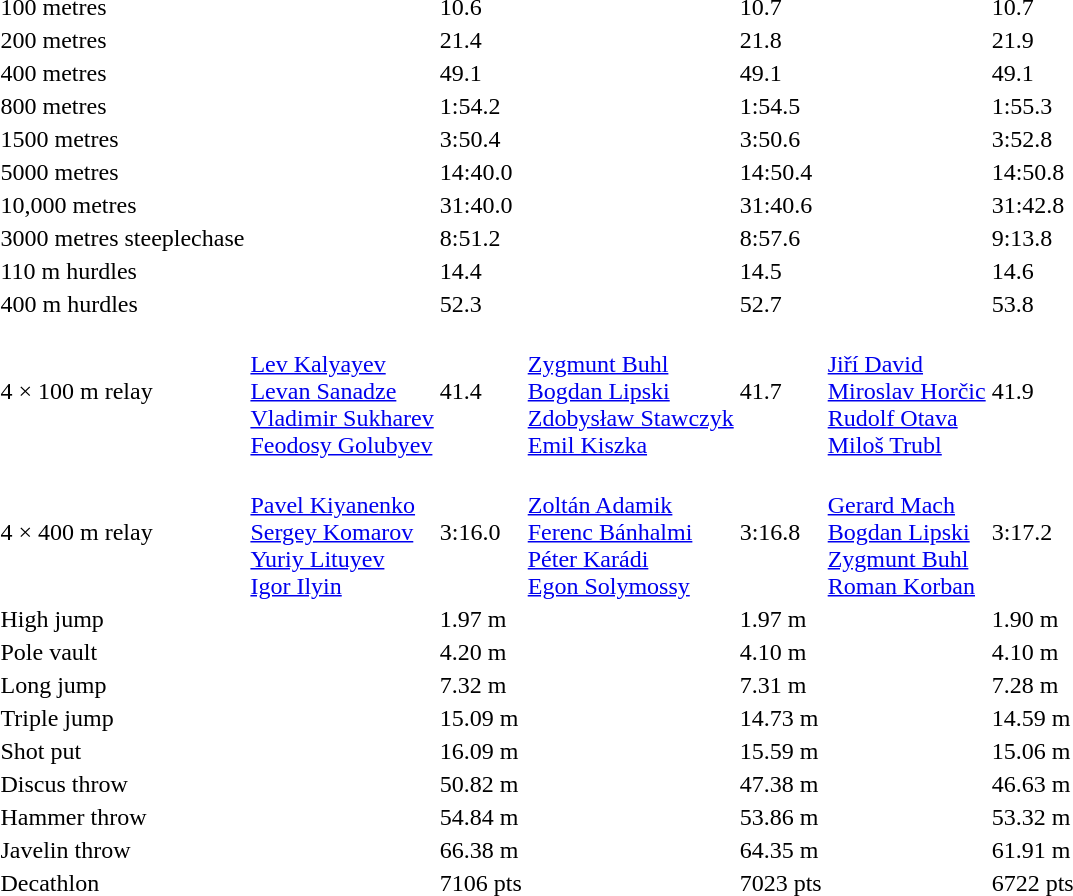<table>
<tr>
<td>100 metres</td>
<td></td>
<td>10.6</td>
<td></td>
<td>10.7</td>
<td></td>
<td>10.7</td>
</tr>
<tr>
<td>200 metres</td>
<td></td>
<td>21.4</td>
<td></td>
<td>21.8</td>
<td></td>
<td>21.9</td>
</tr>
<tr>
<td>400 metres</td>
<td></td>
<td>49.1</td>
<td></td>
<td>49.1</td>
<td></td>
<td>49.1</td>
</tr>
<tr>
<td>800 metres</td>
<td></td>
<td>1:54.2</td>
<td></td>
<td>1:54.5</td>
<td></td>
<td>1:55.3</td>
</tr>
<tr>
<td>1500 metres</td>
<td></td>
<td>3:50.4</td>
<td></td>
<td>3:50.6</td>
<td></td>
<td>3:52.8</td>
</tr>
<tr>
<td>5000 metres</td>
<td></td>
<td>14:40.0</td>
<td></td>
<td>14:50.4</td>
<td></td>
<td>14:50.8</td>
</tr>
<tr>
<td>10,000 metres</td>
<td></td>
<td>31:40.0</td>
<td></td>
<td>31:40.6</td>
<td></td>
<td>31:42.8</td>
</tr>
<tr>
<td>3000 metres steeplechase</td>
<td></td>
<td>8:51.2</td>
<td></td>
<td>8:57.6</td>
<td></td>
<td>9:13.8</td>
</tr>
<tr>
<td>110 m hurdles</td>
<td></td>
<td>14.4</td>
<td></td>
<td>14.5</td>
<td></td>
<td>14.6</td>
</tr>
<tr>
<td>400 m hurdles</td>
<td></td>
<td>52.3</td>
<td></td>
<td>52.7</td>
<td></td>
<td>53.8</td>
</tr>
<tr>
<td>4 × 100 m relay</td>
<td><br><a href='#'>Lev Kalyayev</a><br><a href='#'>Levan Sanadze</a><br><a href='#'>Vladimir Sukharev</a><br><a href='#'>Feodosy Golubyev</a></td>
<td>41.4</td>
<td><br><a href='#'>Zygmunt Buhl</a><br><a href='#'>Bogdan Lipski</a><br><a href='#'>Zdobysław Stawczyk</a><br><a href='#'>Emil Kiszka</a></td>
<td>41.7</td>
<td><br><a href='#'>Jiří David</a><br><a href='#'>Miroslav Horčic</a><br><a href='#'>Rudolf Otava</a><br><a href='#'>Miloš Trubl</a></td>
<td>41.9</td>
</tr>
<tr>
<td>4 × 400 m relay</td>
<td><br><a href='#'>Pavel Kiyanenko</a><br><a href='#'>Sergey Komarov</a><br><a href='#'>Yuriy Lituyev</a><br><a href='#'>Igor Ilyin</a></td>
<td>3:16.0</td>
<td><br><a href='#'>Zoltán Adamik</a><br><a href='#'>Ferenc Bánhalmi</a><br><a href='#'>Péter Karádi</a><br><a href='#'>Egon Solymossy</a></td>
<td>3:16.8</td>
<td><br><a href='#'>Gerard Mach</a><br><a href='#'>Bogdan Lipski</a><br><a href='#'>Zygmunt Buhl</a><br><a href='#'>Roman Korban</a></td>
<td>3:17.2</td>
</tr>
<tr>
<td>High jump</td>
<td></td>
<td>1.97 m</td>
<td></td>
<td>1.97 m</td>
<td></td>
<td>1.90 m</td>
</tr>
<tr>
<td>Pole vault</td>
<td></td>
<td>4.20 m</td>
<td></td>
<td>4.10 m</td>
<td></td>
<td>4.10 m</td>
</tr>
<tr>
<td>Long jump</td>
<td></td>
<td>7.32 m</td>
<td></td>
<td>7.31 m</td>
<td></td>
<td>7.28 m</td>
</tr>
<tr>
<td>Triple jump</td>
<td></td>
<td>15.09 m</td>
<td></td>
<td>14.73 m</td>
<td></td>
<td>14.59 m</td>
</tr>
<tr>
<td>Shot put</td>
<td></td>
<td>16.09 m</td>
<td></td>
<td>15.59 m</td>
<td></td>
<td>15.06 m</td>
</tr>
<tr>
<td>Discus throw</td>
<td></td>
<td>50.82 m</td>
<td></td>
<td>47.38 m</td>
<td></td>
<td>46.63 m</td>
</tr>
<tr>
<td>Hammer throw</td>
<td></td>
<td>54.84 m</td>
<td></td>
<td>53.86 m</td>
<td></td>
<td>53.32 m</td>
</tr>
<tr>
<td>Javelin throw</td>
<td></td>
<td>66.38 m</td>
<td></td>
<td>64.35 m</td>
<td></td>
<td>61.91 m</td>
</tr>
<tr>
<td>Decathlon</td>
<td></td>
<td>7106 pts</td>
<td></td>
<td>7023 pts</td>
<td></td>
<td>6722 pts</td>
</tr>
</table>
